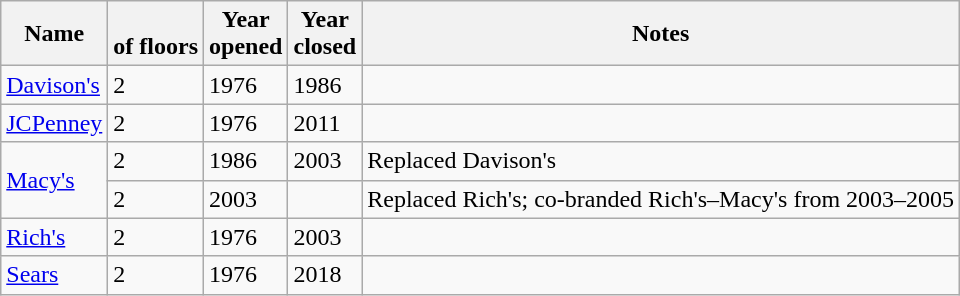<table class="wikitable sortable">
<tr>
<th>Name</th>
<th><br>of floors</th>
<th>Year<br>opened</th>
<th>Year<br>closed</th>
<th class="unsortable">Notes</th>
</tr>
<tr>
<td><a href='#'>Davison's</a></td>
<td>2</td>
<td>1976</td>
<td>1986</td>
<td></td>
</tr>
<tr>
<td><a href='#'>JCPenney</a></td>
<td>2</td>
<td>1976</td>
<td>2011</td>
<td></td>
</tr>
<tr>
<td rowspan=2><a href='#'>Macy's</a></td>
<td>2</td>
<td>1986</td>
<td>2003</td>
<td>Replaced Davison's</td>
</tr>
<tr>
<td>2</td>
<td>2003</td>
<td></td>
<td>Replaced Rich's; co-branded Rich's–Macy's from 2003–2005</td>
</tr>
<tr>
<td><a href='#'>Rich's</a></td>
<td>2</td>
<td>1976</td>
<td>2003</td>
<td></td>
</tr>
<tr>
<td><a href='#'>Sears</a></td>
<td>2</td>
<td>1976</td>
<td>2018</td>
<td></td>
</tr>
</table>
